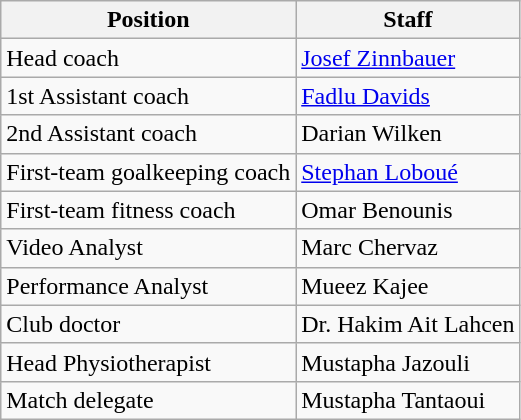<table class="wikitable">
<tr>
<th>Position</th>
<th>Staff</th>
</tr>
<tr>
<td>Head coach</td>
<td> <a href='#'>Josef Zinnbauer</a></td>
</tr>
<tr>
<td>1st Assistant coach</td>
<td> <a href='#'>Fadlu Davids</a></td>
</tr>
<tr>
<td>2nd Assistant coach</td>
<td> Darian Wilken</td>
</tr>
<tr>
<td>First-team goalkeeping coach</td>
<td> <a href='#'>Stephan Loboué</a></td>
</tr>
<tr>
<td>First-team fitness coach</td>
<td> Omar Benounis</td>
</tr>
<tr>
<td>Video Analyst</td>
<td> Marc Chervaz</td>
</tr>
<tr>
<td>Performance Analyst</td>
<td> Mueez Kajee</td>
</tr>
<tr>
<td>Club doctor</td>
<td> Dr. Hakim Ait Lahcen</td>
</tr>
<tr>
<td>Head Physiotherapist</td>
<td> Mustapha Jazouli</td>
</tr>
<tr>
<td>Match delegate</td>
<td> Mustapha Tantaoui</td>
</tr>
</table>
